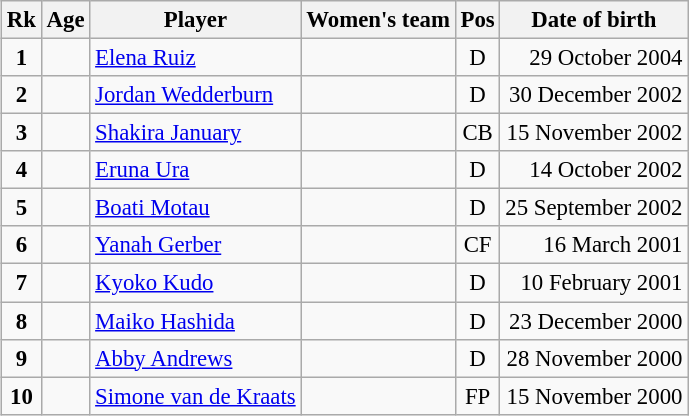<table class="wikitable sortable" style="text-align: left; font-size: 95%; margin-left: 1em;">
<tr>
<th>Rk</th>
<th>Age</th>
<th>Player</th>
<th>Women's team</th>
<th>Pos</th>
<th>Date of birth</th>
</tr>
<tr>
<td style="text-align: center;"><strong>1</strong></td>
<td></td>
<td data-sort-value="Ruiz, Elena"><a href='#'>Elena Ruiz</a></td>
<td></td>
<td style="text-align: center;">D</td>
<td style="text-align: right;">29 October 2004</td>
</tr>
<tr>
<td style="text-align: center;"><strong>2</strong></td>
<td></td>
<td data-sort-value="Wedderburn, Jordan"><a href='#'>Jordan Wedderburn</a></td>
<td></td>
<td style="text-align: center;">D</td>
<td style="text-align: right;">30 December 2002</td>
</tr>
<tr>
<td style="text-align: center;"><strong>3</strong></td>
<td></td>
<td data-sort-value="January, Shakira"><a href='#'>Shakira January</a></td>
<td></td>
<td style="text-align: center;">CB</td>
<td style="text-align: right;">15 November 2002</td>
</tr>
<tr>
<td style="text-align: center;"><strong>4</strong></td>
<td></td>
<td data-sort-value="Ura, Eruna"><a href='#'>Eruna Ura</a></td>
<td></td>
<td style="text-align: center;">D</td>
<td style="text-align: right;">14 October 2002</td>
</tr>
<tr>
<td style="text-align: center;"><strong>5</strong></td>
<td></td>
<td data-sort-value="Motau, Boati"><a href='#'>Boati Motau</a></td>
<td></td>
<td style="text-align: center;">D</td>
<td style="text-align: right;">25 September 2002</td>
</tr>
<tr>
<td style="text-align: center;"><strong>6</strong></td>
<td></td>
<td data-sort-value="Gerber, Yanah"><a href='#'>Yanah Gerber</a></td>
<td></td>
<td style="text-align: center;">CF</td>
<td style="text-align: right;">16 March 2001</td>
</tr>
<tr>
<td style="text-align: center;"><strong>7</strong></td>
<td></td>
<td data-sort-value="Kudo, Kyoko"><a href='#'>Kyoko Kudo</a></td>
<td></td>
<td style="text-align: center;">D</td>
<td style="text-align: right;">10 February 2001</td>
</tr>
<tr>
<td style="text-align: center;"><strong>8</strong></td>
<td></td>
<td data-sort-value="Hashida, Maiko"><a href='#'>Maiko Hashida</a></td>
<td></td>
<td style="text-align: center;">D</td>
<td style="text-align: right;">23 December 2000</td>
</tr>
<tr>
<td style="text-align: center;"><strong>9</strong></td>
<td></td>
<td data-sort-value="Andrews, Abby"><a href='#'>Abby Andrews</a></td>
<td></td>
<td style="text-align: center;">D</td>
<td style="text-align: right;">28 November 2000</td>
</tr>
<tr>
<td style="text-align: center;"><strong>10</strong></td>
<td></td>
<td data-sort-value="Kraats, Simone van de"><a href='#'>Simone van de Kraats</a></td>
<td></td>
<td style="text-align: center;">FP</td>
<td style="text-align: right;">15 November 2000</td>
</tr>
</table>
